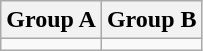<table class="wikitable">
<tr>
<th>Group A</th>
<th>Group B</th>
</tr>
<tr>
<td valign=top></td>
<td valign=top></td>
</tr>
</table>
